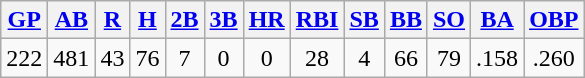<table class="wikitable">
<tr>
<th><a href='#'>GP</a></th>
<th><a href='#'>AB</a></th>
<th><a href='#'>R</a></th>
<th><a href='#'>H</a></th>
<th><a href='#'>2B</a></th>
<th><a href='#'>3B</a></th>
<th><a href='#'>HR</a></th>
<th><a href='#'>RBI</a></th>
<th><a href='#'>SB</a></th>
<th><a href='#'>BB</a></th>
<th><a href='#'>SO</a></th>
<th><a href='#'>BA</a></th>
<th><a href='#'>OBP</a></th>
</tr>
<tr align=center>
<td>222</td>
<td>481</td>
<td>43</td>
<td>76</td>
<td>7</td>
<td>0</td>
<td>0</td>
<td>28</td>
<td>4</td>
<td>66</td>
<td>79</td>
<td>.158</td>
<td>.260</td>
</tr>
</table>
